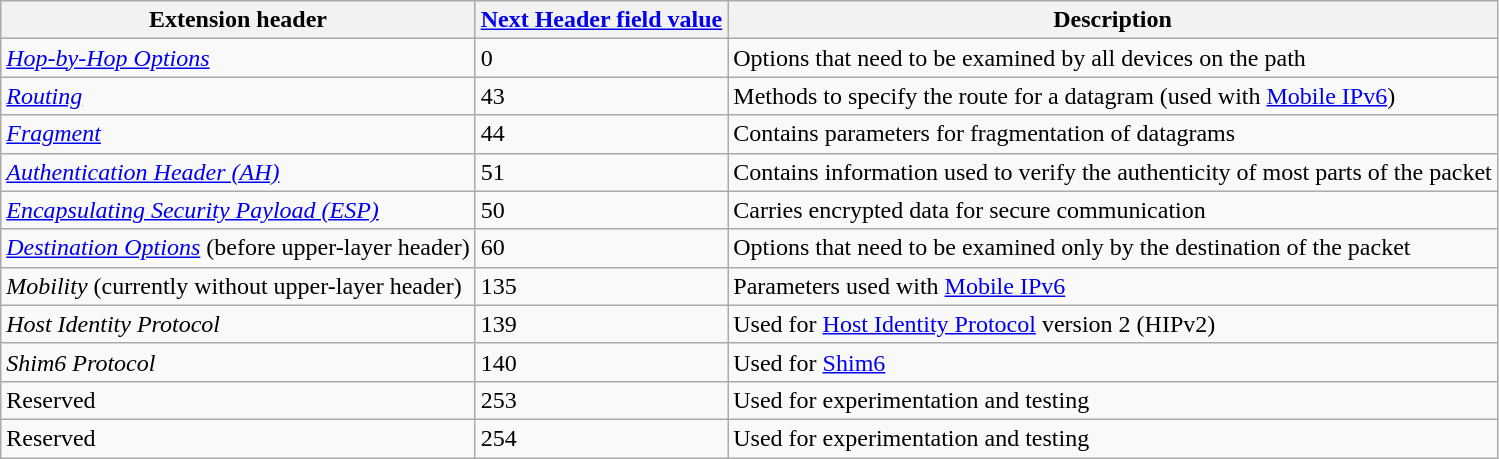<table class="wikitable" >
<tr>
<th>Extension header</th>
<th><a href='#'>Next Header field value</a></th>
<th>Description</th>
</tr>
<tr>
<td><em><a href='#'>Hop-by-Hop Options</a></em></td>
<td>0</td>
<td>Options that need to be examined by all devices on the path</td>
</tr>
<tr>
<td><em><a href='#'>Routing</a></em></td>
<td>43</td>
<td>Methods to specify the route for a datagram (used with <a href='#'>Mobile IPv6</a>)</td>
</tr>
<tr>
<td><em><a href='#'>Fragment</a></em></td>
<td>44</td>
<td>Contains parameters for fragmentation of datagrams</td>
</tr>
<tr>
<td><em><a href='#'>Authentication Header (AH)</a></em></td>
<td>51</td>
<td>Contains information used to verify the authenticity of most parts of the packet</td>
</tr>
<tr>
<td><em><a href='#'>Encapsulating Security Payload (ESP)</a></em></td>
<td>50</td>
<td>Carries encrypted data for secure communication</td>
</tr>
<tr>
<td><em><a href='#'>Destination Options</a></em> (before upper-layer header) </td>
<td>60</td>
<td>Options that need to be examined only by the destination of the packet</td>
</tr>
<tr>
<td><em>Mobility</em> (currently without upper-layer header) </td>
<td>135</td>
<td>Parameters used with <a href='#'>Mobile IPv6</a></td>
</tr>
<tr>
<td><em>Host Identity Protocol</em></td>
<td>139</td>
<td>Used for <a href='#'>Host Identity Protocol</a> version 2 (HIPv2)</td>
</tr>
<tr>
<td><em>Shim6 Protocol</em></td>
<td>140</td>
<td>Used for <a href='#'>Shim6</a></td>
</tr>
<tr>
<td>Reserved</td>
<td>253</td>
<td>Used for experimentation and testing</td>
</tr>
<tr>
<td>Reserved</td>
<td>254</td>
<td>Used for experimentation and testing</td>
</tr>
</table>
